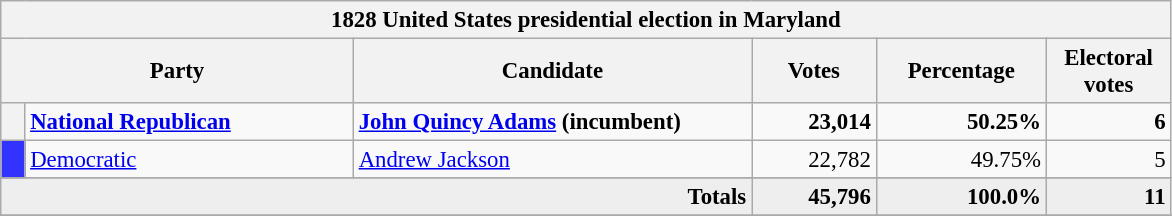<table class="wikitable" style="font-size: 95%;">
<tr>
<th colspan="6">1828 United States presidential election in Maryland</th>
</tr>
<tr>
<th colspan="2" style="width: 15em">Party</th>
<th style="width: 17em">Candidate</th>
<th style="width: 5em">Votes</th>
<th style="width: 7em">Percentage</th>
<th style="width: 5em">Electoral votes</th>
</tr>
<tr>
<th></th>
<td style="width: 130px"><strong><a href='#'>National Republican</a></strong></td>
<td><strong><a href='#'>John Quincy Adams</a> (incumbent)</strong></td>
<td align="right"><strong>23,014</strong></td>
<td align="right"><strong>50.25%</strong></td>
<td align="right"><strong>6</strong></td>
</tr>
<tr>
<th style="background-color:#3333FF; width: 3px"></th>
<td style="width: 130px"><a href='#'>Democratic</a></td>
<td><a href='#'>Andrew Jackson</a></td>
<td align="right">22,782</td>
<td align="right">49.75%</td>
<td align="right">5</td>
</tr>
<tr>
</tr>
<tr bgcolor="#EEEEEE">
<td colspan="3" align="right"><strong>Totals</strong></td>
<td align="right"><strong>45,796</strong></td>
<td align="right"><strong>100.0%</strong></td>
<td align="right"><strong>11</strong></td>
</tr>
<tr>
</tr>
</table>
